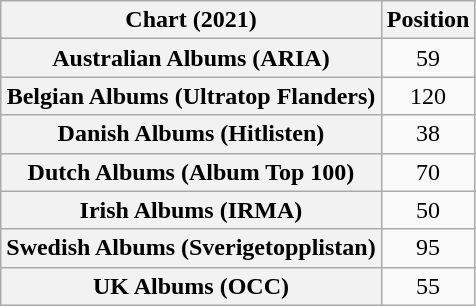<table class="wikitable sortable plainrowheaders" style="text-align:center">
<tr>
<th scope="col">Chart (2021)</th>
<th scope="col">Position</th>
</tr>
<tr>
<th scope="row">Australian Albums (ARIA)</th>
<td>59</td>
</tr>
<tr>
<th scope="row">Belgian Albums (Ultratop Flanders)</th>
<td>120</td>
</tr>
<tr>
<th scope="row">Danish Albums (Hitlisten)</th>
<td>38</td>
</tr>
<tr>
<th scope="row">Dutch Albums (Album Top 100)</th>
<td>70</td>
</tr>
<tr>
<th scope="row">Irish Albums (IRMA)</th>
<td>50</td>
</tr>
<tr>
<th scope="row">Swedish Albums (Sverigetopplistan)</th>
<td>95</td>
</tr>
<tr>
<th scope="row">UK Albums (OCC)</th>
<td>55</td>
</tr>
</table>
